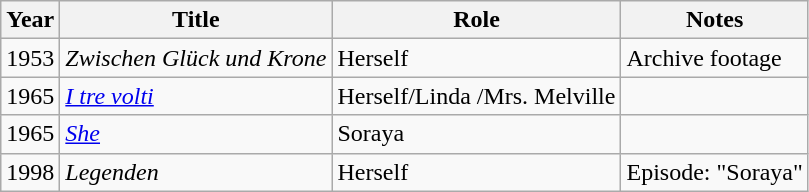<table class="wikitable sortable">
<tr>
<th>Year</th>
<th>Title</th>
<th>Role</th>
<th class="unsortable">Notes</th>
</tr>
<tr>
<td>1953</td>
<td><em>Zwischen Glück und Krone</em></td>
<td>Herself</td>
<td>Archive footage</td>
</tr>
<tr>
<td>1965</td>
<td><em><a href='#'>I tre volti</a></em></td>
<td>Herself/Linda /Mrs. Melville</td>
<td></td>
</tr>
<tr>
<td>1965</td>
<td><em><a href='#'>She</a></em></td>
<td>Soraya</td>
<td></td>
</tr>
<tr>
<td>1998</td>
<td><em>Legenden</em></td>
<td>Herself</td>
<td>Episode: "Soraya"</td>
</tr>
</table>
